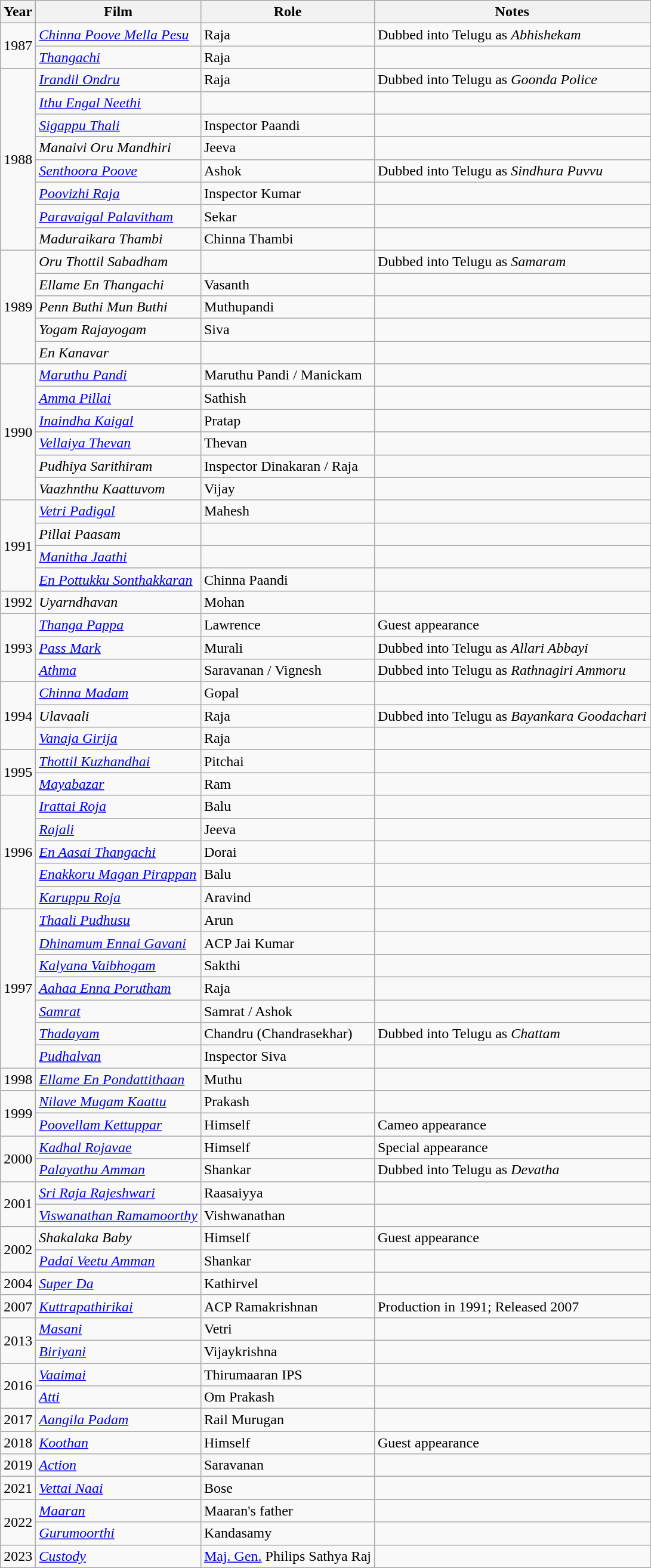<table class="wikitable sortable">
<tr>
<th>Year</th>
<th>Film</th>
<th>Role</th>
<th>Notes</th>
</tr>
<tr>
<td rowspan="2">1987</td>
<td><em><a href='#'>Chinna Poove Mella Pesu</a></em></td>
<td>Raja</td>
<td>Dubbed into Telugu as <em>Abhishekam</em></td>
</tr>
<tr>
<td><em><a href='#'>Thangachi</a></em></td>
<td>Raja</td>
<td></td>
</tr>
<tr>
<td rowspan="8">1988</td>
<td><em><a href='#'>Irandil Ondru</a></em></td>
<td>Raja</td>
<td>Dubbed into Telugu as <em>Goonda Police</em></td>
</tr>
<tr>
<td><em><a href='#'>Ithu Engal Neethi</a></em></td>
<td></td>
<td></td>
</tr>
<tr>
<td><em><a href='#'>Sigappu Thali</a></em></td>
<td>Inspector Paandi</td>
<td></td>
</tr>
<tr>
<td><em>Manaivi Oru Mandhiri</em></td>
<td>Jeeva</td>
<td></td>
</tr>
<tr>
<td><em><a href='#'>Senthoora Poove</a></em></td>
<td>Ashok</td>
<td>Dubbed into Telugu as <em>Sindhura Puvvu</em></td>
</tr>
<tr>
<td><em><a href='#'>Poovizhi Raja</a></em></td>
<td>Inspector Kumar</td>
<td></td>
</tr>
<tr>
<td><em><a href='#'>Paravaigal Palavitham</a></em></td>
<td>Sekar</td>
<td></td>
</tr>
<tr>
<td><em>Maduraikara Thambi</em></td>
<td>Chinna Thambi</td>
<td></td>
</tr>
<tr>
<td rowspan="5">1989</td>
<td><em>Oru Thottil Sabadham</em></td>
<td></td>
<td>Dubbed into Telugu as <em>Samaram</em></td>
</tr>
<tr>
<td><em>Ellame En Thangachi</em></td>
<td>Vasanth</td>
<td></td>
</tr>
<tr>
<td><em>Penn Buthi Mun Buthi</em></td>
<td>Muthupandi</td>
<td></td>
</tr>
<tr>
<td><em>Yogam Rajayogam</em></td>
<td>Siva</td>
<td></td>
</tr>
<tr>
<td><em>En Kanavar</em></td>
<td></td>
<td></td>
</tr>
<tr>
<td rowspan="6">1990</td>
<td><em><a href='#'>Maruthu Pandi</a></em></td>
<td>Maruthu Pandi / Manickam</td>
<td></td>
</tr>
<tr>
<td><em><a href='#'>Amma Pillai</a></em></td>
<td>Sathish</td>
<td></td>
</tr>
<tr>
<td><em><a href='#'>Inaindha Kaigal</a></em></td>
<td>Pratap</td>
<td></td>
</tr>
<tr>
<td><em><a href='#'>Vellaiya Thevan</a></em></td>
<td>Thevan</td>
<td></td>
</tr>
<tr>
<td><em>Pudhiya Sarithiram</em></td>
<td>Inspector Dinakaran / Raja</td>
<td></td>
</tr>
<tr>
<td><em>Vaazhnthu Kaattuvom</em></td>
<td>Vijay</td>
<td></td>
</tr>
<tr>
<td rowspan="4">1991</td>
<td><em><a href='#'>Vetri Padigal</a></em></td>
<td>Mahesh</td>
<td></td>
</tr>
<tr>
<td><em>Pillai Paasam</em></td>
<td></td>
<td></td>
</tr>
<tr>
<td><em><a href='#'>Manitha Jaathi</a></em></td>
<td></td>
<td></td>
</tr>
<tr>
<td><em><a href='#'>En Pottukku Sonthakkaran</a></em></td>
<td>Chinna Paandi</td>
<td></td>
</tr>
<tr>
<td>1992</td>
<td><em>Uyarndhavan</em></td>
<td>Mohan</td>
<td></td>
</tr>
<tr>
<td rowspan="3">1993</td>
<td><em><a href='#'>Thanga Pappa</a></em></td>
<td>Lawrence</td>
<td>Guest appearance</td>
</tr>
<tr>
<td><em><a href='#'>Pass Mark</a></em></td>
<td>Murali</td>
<td>Dubbed into Telugu as <em>Allari Abbayi</em></td>
</tr>
<tr>
<td><em><a href='#'>Athma</a></em></td>
<td>Saravanan / Vignesh</td>
<td>Dubbed into Telugu as <em>Rathnagiri Ammoru</em></td>
</tr>
<tr>
<td rowspan="3">1994</td>
<td><em><a href='#'>Chinna Madam</a></em></td>
<td>Gopal</td>
<td></td>
</tr>
<tr>
<td><em>Ulavaali</em></td>
<td>Raja</td>
<td>Dubbed into Telugu as <em>Bayankara Goodachari</em></td>
</tr>
<tr>
<td><em><a href='#'>Vanaja Girija</a></em></td>
<td>Raja</td>
<td></td>
</tr>
<tr>
<td rowspan="2">1995</td>
<td><em><a href='#'>Thottil Kuzhandhai</a></em></td>
<td>Pitchai</td>
<td></td>
</tr>
<tr>
<td><em><a href='#'>Mayabazar</a></em></td>
<td>Ram</td>
<td></td>
</tr>
<tr>
<td rowspan="5">1996</td>
<td><em><a href='#'>Irattai Roja</a></em></td>
<td>Balu</td>
<td></td>
</tr>
<tr>
<td><em><a href='#'>Rajali</a></em></td>
<td>Jeeva</td>
<td></td>
</tr>
<tr>
<td><em><a href='#'>En Aasai Thangachi</a></em></td>
<td>Dorai</td>
<td></td>
</tr>
<tr>
<td><em><a href='#'>Enakkoru Magan Pirappan</a></em></td>
<td>Balu</td>
<td></td>
</tr>
<tr>
<td><em><a href='#'>Karuppu Roja</a></em></td>
<td>Aravind</td>
<td></td>
</tr>
<tr>
<td rowspan="7">1997</td>
<td><em><a href='#'>Thaali Pudhusu</a></em></td>
<td>Arun</td>
<td></td>
</tr>
<tr>
<td><em><a href='#'>Dhinamum Ennai Gavani</a></em></td>
<td>ACP Jai Kumar</td>
<td></td>
</tr>
<tr>
<td><em><a href='#'>Kalyana Vaibhogam</a></em></td>
<td>Sakthi</td>
<td></td>
</tr>
<tr>
<td><em><a href='#'>Aahaa Enna Porutham</a></em></td>
<td>Raja</td>
<td></td>
</tr>
<tr>
<td><em><a href='#'>Samrat</a></em></td>
<td>Samrat / Ashok</td>
<td></td>
</tr>
<tr>
<td><em><a href='#'>Thadayam</a></em></td>
<td>Chandru (Chandrasekhar)</td>
<td>Dubbed into Telugu as <em>Chattam</em></td>
</tr>
<tr>
<td><em><a href='#'>Pudhalvan</a></em></td>
<td>Inspector Siva</td>
<td></td>
</tr>
<tr>
<td rowspan="1">1998</td>
<td><em><a href='#'>Ellame En Pondattithaan</a></em></td>
<td>Muthu</td>
<td></td>
</tr>
<tr>
<td rowspan="2">1999</td>
<td><em><a href='#'>Nilave Mugam Kaattu</a></em></td>
<td>Prakash</td>
<td></td>
</tr>
<tr>
<td><em><a href='#'>Poovellam Kettuppar</a></em></td>
<td>Himself</td>
<td>Cameo appearance</td>
</tr>
<tr>
<td rowspan="2">2000</td>
<td><em><a href='#'>Kadhal Rojavae</a></em></td>
<td>Himself</td>
<td>Special appearance</td>
</tr>
<tr>
<td><em><a href='#'>Palayathu Amman</a></em></td>
<td>Shankar</td>
<td>Dubbed into Telugu as <em>Devatha</em></td>
</tr>
<tr>
<td rowspan="2">2001</td>
<td><em><a href='#'>Sri Raja Rajeshwari</a></em></td>
<td>Raasaiyya</td>
<td></td>
</tr>
<tr>
<td><em><a href='#'>Viswanathan Ramamoorthy</a></em></td>
<td>Vishwanathan</td>
<td></td>
</tr>
<tr>
<td rowspan="2">2002</td>
<td><em>Shakalaka Baby</em></td>
<td>Himself</td>
<td>Guest appearance</td>
</tr>
<tr>
<td><em><a href='#'>Padai Veetu Amman</a></em></td>
<td>Shankar</td>
<td></td>
</tr>
<tr>
<td rowspan="1">2004</td>
<td><em><a href='#'>Super Da</a></em></td>
<td>Kathirvel</td>
<td></td>
</tr>
<tr>
<td rowspan="1">2007</td>
<td><em><a href='#'>Kuttrapathirikai</a></em></td>
<td>ACP Ramakrishnan</td>
<td>Production in 1991; Released 2007</td>
</tr>
<tr>
<td rowspan="2">2013</td>
<td><em><a href='#'>Masani</a></em></td>
<td>Vetri</td>
<td></td>
</tr>
<tr>
<td><em><a href='#'>Biriyani</a></em></td>
<td>Vijaykrishna</td>
<td></td>
</tr>
<tr>
<td rowspan="2">2016</td>
<td><em><a href='#'>Vaaimai</a></em></td>
<td>Thirumaaran IPS</td>
<td></td>
</tr>
<tr>
<td><em><a href='#'>Atti</a></em></td>
<td>Om Prakash</td>
<td></td>
</tr>
<tr>
<td>2017</td>
<td><em><a href='#'>Aangila Padam</a></em></td>
<td>Rail Murugan</td>
<td></td>
</tr>
<tr>
<td>2018</td>
<td><em><a href='#'>Koothan</a></em></td>
<td>Himself</td>
<td>Guest appearance</td>
</tr>
<tr>
<td rowspan="1">2019</td>
<td><em><a href='#'>Action</a></em></td>
<td>Saravanan</td>
<td></td>
</tr>
<tr>
<td>2021</td>
<td><em><a href='#'>Vettai Naai</a></em></td>
<td>Bose</td>
<td></td>
</tr>
<tr>
<td rowspan=2>2022</td>
<td><em><a href='#'>Maaran</a></em></td>
<td>Maaran's father</td>
<td></td>
</tr>
<tr>
<td><em><a href='#'>Gurumoorthi</a></em></td>
<td>Kandasamy</td>
<td></td>
</tr>
<tr>
<td>2023</td>
<td><em><a href='#'>Custody</a></em></td>
<td><a href='#'>Maj. Gen.</a> Philips Sathya Raj</td>
<td></td>
</tr>
</table>
